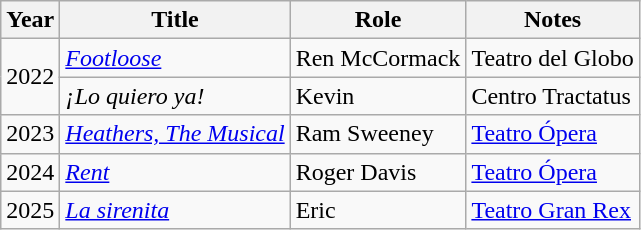<table class="wikitable sortable">
<tr>
<th>Year</th>
<th>Title</th>
<th>Role</th>
<th>Notes</th>
</tr>
<tr>
<td rowspan="2">2022</td>
<td><em><a href='#'>Footloose</a></em></td>
<td>Ren McCormack</td>
<td>Teatro del Globo</td>
</tr>
<tr>
<td><em>¡Lo quiero ya!</em></td>
<td>Kevin</td>
<td>Centro Tractatus</td>
</tr>
<tr>
<td>2023</td>
<td><em><a href='#'>Heathers, The Musical</a></em></td>
<td>Ram Sweeney</td>
<td><a href='#'>Teatro Ópera</a></td>
</tr>
<tr>
<td>2024</td>
<td><em><a href='#'>Rent</a></em></td>
<td>Roger Davis</td>
<td><a href='#'>Teatro Ópera</a></td>
</tr>
<tr>
<td>2025</td>
<td><em><a href='#'>La sirenita</a></em></td>
<td>Eric</td>
<td><a href='#'>Teatro Gran Rex</a></td>
</tr>
</table>
